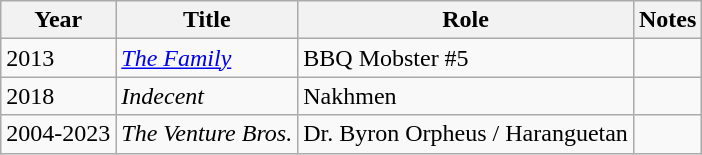<table class="wikitable">
<tr>
<th>Year</th>
<th>Title</th>
<th>Role</th>
<th>Notes</th>
</tr>
<tr>
<td>2013</td>
<td><em><a href='#'>The Family</a></em></td>
<td>BBQ Mobster #5</td>
<td></td>
</tr>
<tr>
<td>2018</td>
<td><em>Indecent</em></td>
<td>Nakhmen</td>
<td></td>
</tr>
<tr>
<td>2004-2023</td>
<td><em>The Venture Bros.</em></td>
<td>Dr. Byron Orpheus / Haranguetan</td>
<td></td>
</tr>
</table>
